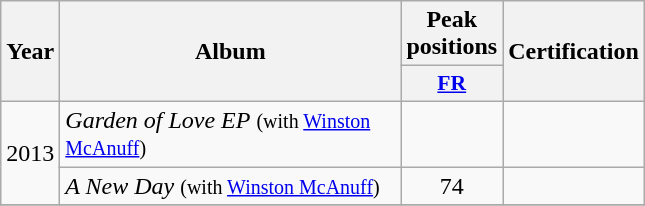<table class="wikitable">
<tr>
<th align="center" rowspan="2" width="10">Year</th>
<th align="center" rowspan="2" width="220">Album</th>
<th align="center" colspan="1" width="20">Peak positions</th>
<th align="center" rowspan="2" width="70">Certification</th>
</tr>
<tr>
<th scope="col" style="width:3em;font-size:90%;"><a href='#'>FR</a><br></th>
</tr>
<tr>
<td style="text-align:center;" rowspan=2>2013</td>
<td><em>Garden of Love EP</em> <small>(with <a href='#'>Winston McAnuff</a>)</small></td>
<td style="text-align:center;"></td>
<td style="text-align:center;"></td>
</tr>
<tr>
<td><em>A New Day</em> <small>(with <a href='#'>Winston McAnuff</a>)</small></td>
<td style="text-align:center;">74</td>
<td style="text-align:center;"></td>
</tr>
<tr>
</tr>
</table>
